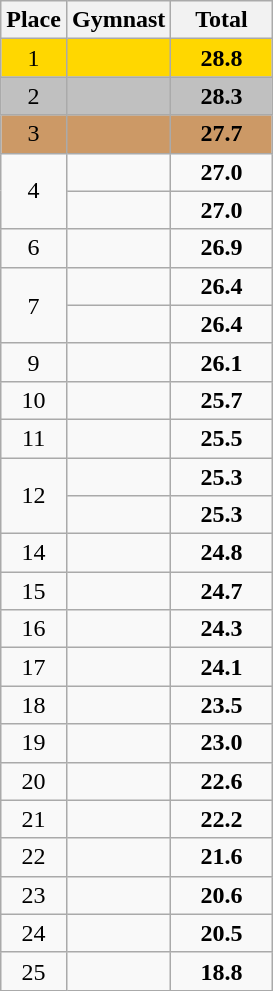<table class=wikitable style="text-align:center">
<tr>
<th>Place</th>
<th>Gymnast</th>
<th width=60>Total</th>
</tr>
<tr align=center bgcolor=gold>
<td>1</td>
<td align=left></td>
<td><strong>28.8</strong></td>
</tr>
<tr align=center bgcolor=silver>
<td>2</td>
<td align=left></td>
<td><strong>28.3</strong></td>
</tr>
<tr align=center bgcolor=cc9966>
<td>3</td>
<td align=left></td>
<td><strong>27.7</strong></td>
</tr>
<tr>
<td rowspan=2>4</td>
<td align=left></td>
<td><strong>27.0</strong></td>
</tr>
<tr>
<td align=left></td>
<td><strong>27.0</strong></td>
</tr>
<tr>
<td>6</td>
<td align=left></td>
<td><strong>26.9</strong></td>
</tr>
<tr>
<td rowspan=2>7</td>
<td align=left></td>
<td><strong>26.4</strong></td>
</tr>
<tr>
<td align=left></td>
<td><strong>26.4</strong></td>
</tr>
<tr>
<td>9</td>
<td align=left></td>
<td><strong>26.1</strong></td>
</tr>
<tr>
<td>10</td>
<td align=left></td>
<td><strong>25.7</strong></td>
</tr>
<tr>
<td>11</td>
<td align=left></td>
<td><strong>25.5</strong></td>
</tr>
<tr>
<td rowspan=2>12</td>
<td align=left></td>
<td><strong>25.3</strong></td>
</tr>
<tr>
<td align=left></td>
<td><strong>25.3</strong></td>
</tr>
<tr>
<td>14</td>
<td align=left></td>
<td><strong>24.8</strong></td>
</tr>
<tr>
<td>15</td>
<td align=left></td>
<td><strong>24.7</strong></td>
</tr>
<tr>
<td>16</td>
<td align=left></td>
<td><strong>24.3</strong></td>
</tr>
<tr>
<td>17</td>
<td align=left></td>
<td><strong>24.1</strong></td>
</tr>
<tr>
<td>18</td>
<td align=left></td>
<td><strong>23.5</strong></td>
</tr>
<tr>
<td>19</td>
<td align=left></td>
<td><strong>23.0</strong></td>
</tr>
<tr>
<td>20</td>
<td align=left></td>
<td><strong>22.6</strong></td>
</tr>
<tr>
<td>21</td>
<td align=left></td>
<td><strong>22.2</strong></td>
</tr>
<tr>
<td>22</td>
<td align=left></td>
<td><strong>21.6</strong></td>
</tr>
<tr>
<td>23</td>
<td align=left></td>
<td><strong>20.6</strong></td>
</tr>
<tr>
<td>24</td>
<td align=left></td>
<td><strong>20.5</strong></td>
</tr>
<tr>
<td>25</td>
<td align=left></td>
<td><strong>18.8</strong></td>
</tr>
</table>
